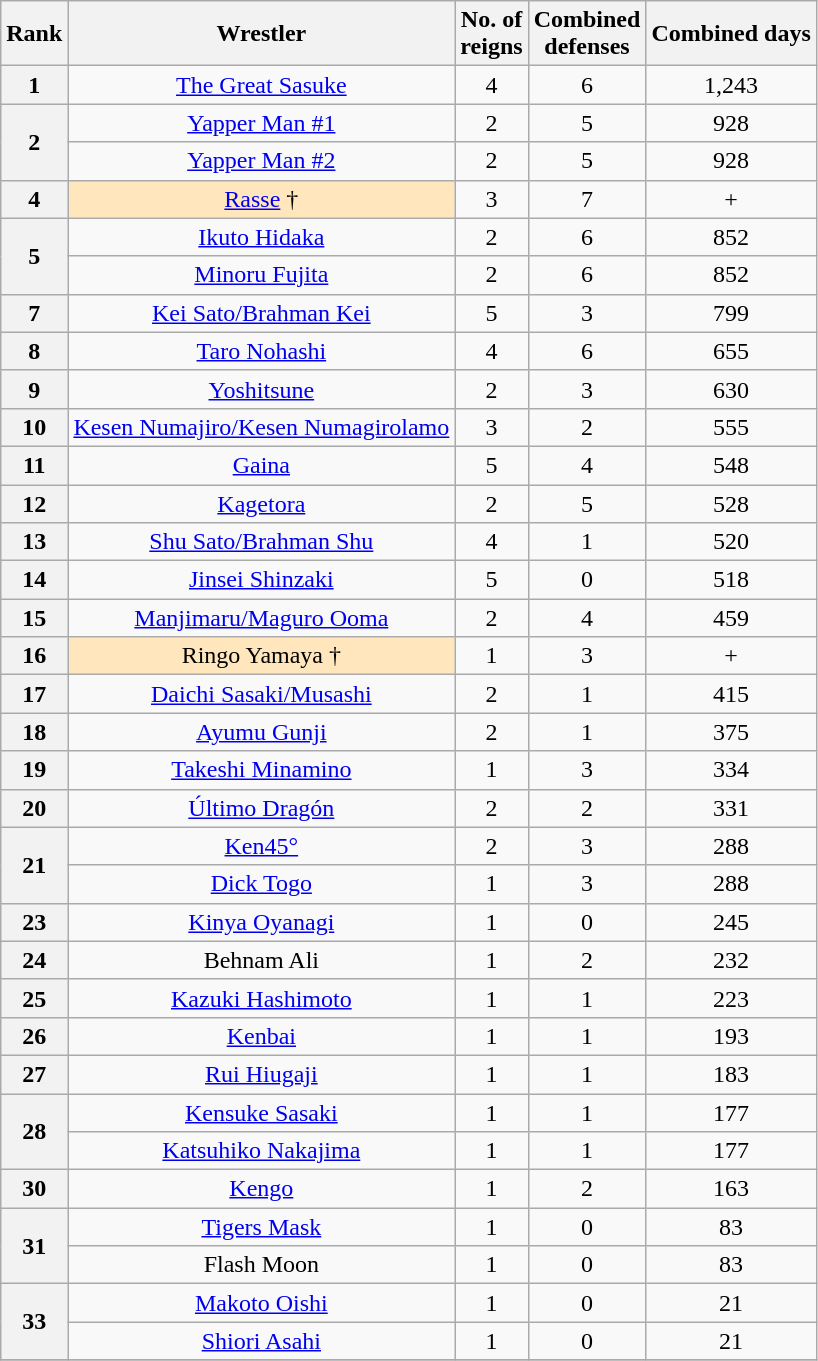<table class="wikitable sortable" style="text-align:center;">
<tr>
<th>Rank</th>
<th>Wrestler</th>
<th>No. of<br>reigns</th>
<th>Combined<br>defenses</th>
<th>Combined days</th>
</tr>
<tr>
<th>1</th>
<td><a href='#'>The Great Sasuke</a></td>
<td>4</td>
<td>6</td>
<td>1,243</td>
</tr>
<tr>
<th rowspan="2">2</th>
<td><a href='#'>Yapper Man #1</a></td>
<td>2</td>
<td>5</td>
<td>928</td>
</tr>
<tr>
<td><a href='#'>Yapper Man #2</a></td>
<td>2</td>
<td>5</td>
<td>928</td>
</tr>
<tr>
<th>4</th>
<td style="background-color:#ffe6bd"><a href='#'>Rasse</a> †</td>
<td>3</td>
<td>7</td>
<td>+</td>
</tr>
<tr>
<th rowspan="2">5</th>
<td><a href='#'>Ikuto Hidaka</a></td>
<td>2</td>
<td>6</td>
<td>852</td>
</tr>
<tr>
<td><a href='#'>Minoru Fujita</a></td>
<td>2</td>
<td>6</td>
<td>852</td>
</tr>
<tr>
<th>7</th>
<td><a href='#'>Kei Sato/Brahman Kei</a></td>
<td>5</td>
<td>3</td>
<td>799</td>
</tr>
<tr>
<th>8</th>
<td><a href='#'>Taro Nohashi</a></td>
<td>4</td>
<td>6</td>
<td>655</td>
</tr>
<tr>
<th>9</th>
<td><a href='#'>Yoshitsune</a></td>
<td>2</td>
<td>3</td>
<td>630</td>
</tr>
<tr>
<th>10</th>
<td><a href='#'>Kesen Numajiro/Kesen Numagirolamo</a></td>
<td>3</td>
<td>2</td>
<td>555</td>
</tr>
<tr>
<th>11</th>
<td><a href='#'>Gaina</a></td>
<td>5</td>
<td>4</td>
<td>548</td>
</tr>
<tr>
<th>12</th>
<td><a href='#'>Kagetora</a></td>
<td>2</td>
<td>5</td>
<td>528</td>
</tr>
<tr>
<th>13</th>
<td><a href='#'>Shu Sato/Brahman Shu</a></td>
<td>4</td>
<td>1</td>
<td>520</td>
</tr>
<tr>
<th>14</th>
<td><a href='#'>Jinsei Shinzaki</a></td>
<td>5</td>
<td>0</td>
<td>518</td>
</tr>
<tr>
<th>15</th>
<td><a href='#'>Manjimaru/Maguro Ooma</a></td>
<td>2</td>
<td>4</td>
<td>459</td>
</tr>
<tr>
<th>16</th>
<td style="background-color:#ffe6bd">Ringo Yamaya †</td>
<td>1</td>
<td>3</td>
<td>+</td>
</tr>
<tr>
<th>17</th>
<td><a href='#'>Daichi Sasaki/Musashi</a></td>
<td>2</td>
<td>1</td>
<td>415</td>
</tr>
<tr>
<th>18</th>
<td><a href='#'>Ayumu Gunji</a></td>
<td>2</td>
<td>1</td>
<td>375</td>
</tr>
<tr>
<th>19</th>
<td><a href='#'>Takeshi Minamino</a></td>
<td>1</td>
<td>3</td>
<td>334</td>
</tr>
<tr>
<th>20</th>
<td><a href='#'>Último Dragón</a></td>
<td>2</td>
<td>2</td>
<td>331</td>
</tr>
<tr>
<th rowspan="2">21</th>
<td><a href='#'>Ken45°</a></td>
<td>2</td>
<td>3</td>
<td>288</td>
</tr>
<tr>
<td><a href='#'>Dick Togo</a></td>
<td>1</td>
<td>3</td>
<td>288</td>
</tr>
<tr>
<th>23</th>
<td><a href='#'>Kinya Oyanagi</a></td>
<td>1</td>
<td>0</td>
<td>245</td>
</tr>
<tr>
<th>24</th>
<td>Behnam Ali</td>
<td>1</td>
<td>2</td>
<td>232</td>
</tr>
<tr>
<th>25</th>
<td><a href='#'>Kazuki Hashimoto</a></td>
<td>1</td>
<td>1</td>
<td>223</td>
</tr>
<tr>
<th>26</th>
<td><a href='#'>Kenbai</a></td>
<td>1</td>
<td>1</td>
<td>193</td>
</tr>
<tr>
<th>27</th>
<td><a href='#'>Rui Hiugaji</a></td>
<td>1</td>
<td>1</td>
<td>183</td>
</tr>
<tr>
<th rowspan="2">28</th>
<td><a href='#'>Kensuke Sasaki</a></td>
<td>1</td>
<td>1</td>
<td>177</td>
</tr>
<tr>
<td><a href='#'>Katsuhiko Nakajima</a></td>
<td>1</td>
<td>1</td>
<td>177</td>
</tr>
<tr>
<th>30</th>
<td><a href='#'>Kengo</a></td>
<td>1</td>
<td>2</td>
<td>163</td>
</tr>
<tr>
<th rowspan="2">31</th>
<td><a href='#'>Tigers Mask</a></td>
<td>1</td>
<td>0</td>
<td>83</td>
</tr>
<tr>
<td>Flash Moon</td>
<td>1</td>
<td>0</td>
<td>83</td>
</tr>
<tr>
<th rowspan="2">33</th>
<td><a href='#'>Makoto Oishi</a></td>
<td>1</td>
<td>0</td>
<td>21</td>
</tr>
<tr>
<td><a href='#'>Shiori Asahi</a></td>
<td>1</td>
<td>0</td>
<td>21</td>
</tr>
<tr>
</tr>
</table>
